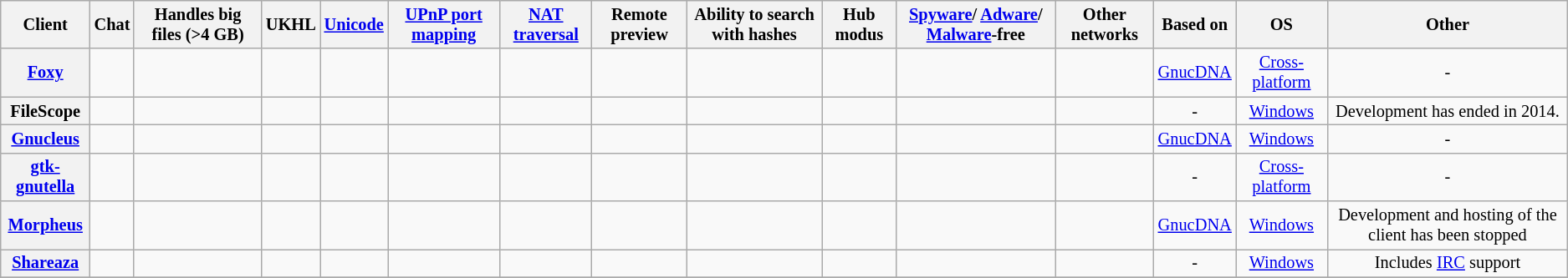<table style="font-size: 85%; text-align: center;" class="wikitable">
<tr>
<th>Client</th>
<th>Chat</th>
<th>Handles big files (>4 GB)</th>
<th>UKHL</th>
<th><a href='#'>Unicode</a></th>
<th><a href='#'>UPnP port mapping</a></th>
<th><a href='#'>NAT traversal</a></th>
<th>Remote preview</th>
<th>Ability to search with hashes</th>
<th>Hub modus</th>
<th><a href='#'>Spyware</a>/ <a href='#'>Adware</a>/ <a href='#'>Malware</a>-free</th>
<th>Other networks</th>
<th>Based on</th>
<th>OS</th>
<th>Other</th>
</tr>
<tr>
<th><a href='#'>Foxy</a></th>
<td></td>
<td></td>
<td></td>
<td></td>
<td></td>
<td></td>
<td></td>
<td></td>
<td></td>
<td></td>
<td></td>
<td><a href='#'>GnucDNA</a></td>
<td><a href='#'>Cross-platform</a></td>
<td>-</td>
</tr>
<tr>
<th>FileScope</th>
<td></td>
<td></td>
<td></td>
<td></td>
<td></td>
<td></td>
<td></td>
<td></td>
<td></td>
<td></td>
<td></td>
<td>-</td>
<td><a href='#'>Windows</a></td>
<td>Development has ended in 2014.</td>
</tr>
<tr>
<th><a href='#'>Gnucleus</a></th>
<td></td>
<td></td>
<td></td>
<td></td>
<td></td>
<td></td>
<td></td>
<td></td>
<td></td>
<td></td>
<td></td>
<td><a href='#'>GnucDNA</a></td>
<td><a href='#'>Windows</a></td>
<td>-</td>
</tr>
<tr>
<th><a href='#'>gtk-gnutella</a></th>
<td></td>
<td></td>
<td></td>
<td></td>
<td></td>
<td></td>
<td></td>
<td></td>
<td></td>
<td></td>
<td></td>
<td>-</td>
<td><a href='#'>Cross-platform</a></td>
<td>-</td>
</tr>
<tr>
<th><a href='#'>Morpheus</a></th>
<td></td>
<td></td>
<td></td>
<td></td>
<td></td>
<td></td>
<td></td>
<td></td>
<td></td>
<td></td>
<td></td>
<td><a href='#'>GnucDNA</a></td>
<td><a href='#'>Windows</a></td>
<td>Development and hosting of the client has been stopped</td>
</tr>
<tr>
<th><a href='#'>Shareaza</a></th>
<td></td>
<td></td>
<td></td>
<td></td>
<td></td>
<td></td>
<td></td>
<td></td>
<td></td>
<td></td>
<td></td>
<td>-</td>
<td><a href='#'>Windows</a></td>
<td>Includes <a href='#'>IRC</a> support</td>
</tr>
<tr>
</tr>
</table>
